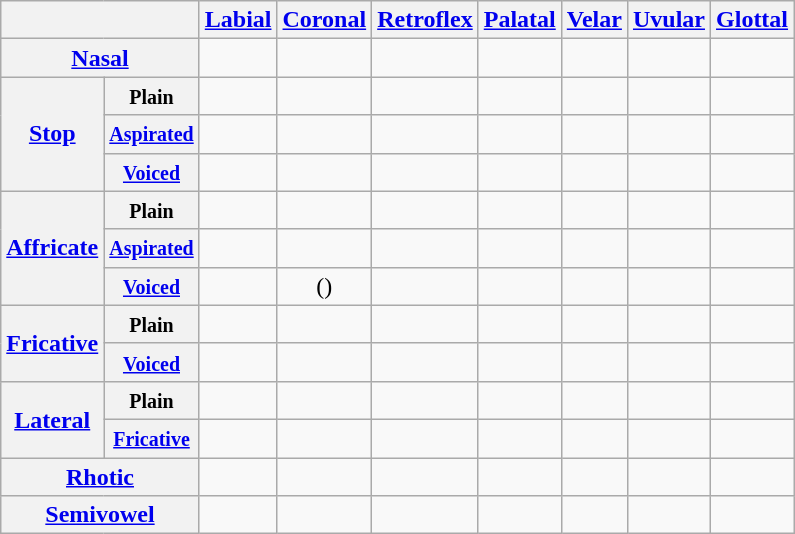<table class="wikitable" style="text-align: center;">
<tr>
<th colspan="2"></th>
<th><a href='#'>Labial</a></th>
<th><a href='#'>Coronal</a></th>
<th><a href='#'>Retroflex</a></th>
<th><a href='#'>Palatal</a></th>
<th><a href='#'>Velar</a></th>
<th><a href='#'>Uvular</a></th>
<th><a href='#'>Glottal</a></th>
</tr>
<tr>
<th colspan="2"><a href='#'>Nasal</a></th>
<td></td>
<td></td>
<td></td>
<td></td>
<td></td>
<td></td>
<td></td>
</tr>
<tr>
<th rowspan="3"><a href='#'>Stop</a></th>
<th><small>Plain</small></th>
<td></td>
<td></td>
<td></td>
<td></td>
<td></td>
<td></td>
<td></td>
</tr>
<tr>
<th><a href='#'><small>Aspirated</small></a></th>
<td> </td>
<td></td>
<td></td>
<td></td>
<td></td>
<td></td>
<td></td>
</tr>
<tr>
<th><a href='#'><small>Voiced</small></a></th>
<td></td>
<td></td>
<td></td>
<td></td>
<td></td>
<td></td>
<td></td>
</tr>
<tr>
<th rowspan="3"><a href='#'>Affricate</a></th>
<th><small>Plain</small></th>
<td></td>
<td></td>
<td></td>
<td></td>
<td></td>
<td></td>
<td></td>
</tr>
<tr>
<th><a href='#'><small>Aspirated</small></a></th>
<td></td>
<td></td>
<td></td>
<td></td>
<td></td>
<td></td>
<td></td>
</tr>
<tr>
<th><a href='#'><small>Voiced</small></a></th>
<td></td>
<td>()</td>
<td></td>
<td></td>
<td></td>
<td></td>
<td></td>
</tr>
<tr>
<th rowspan="2"><a href='#'>Fricative</a></th>
<th><small>Plain</small></th>
<td></td>
<td></td>
<td></td>
<td></td>
<td></td>
<td></td>
<td></td>
</tr>
<tr>
<th><a href='#'><small>Voiced</small></a></th>
<td></td>
<td></td>
<td></td>
<td></td>
<td></td>
<td></td>
<td></td>
</tr>
<tr>
<th rowspan="2"><a href='#'>Lateral</a></th>
<th><small>Plain</small></th>
<td></td>
<td></td>
<td></td>
<td></td>
<td></td>
<td></td>
<td></td>
</tr>
<tr>
<th><a href='#'><small>Fricative</small></a></th>
<td></td>
<td></td>
<td></td>
<td></td>
<td></td>
<td></td>
<td></td>
</tr>
<tr>
<th colspan="2"><a href='#'>Rhotic</a></th>
<td></td>
<td></td>
<td></td>
<td></td>
<td></td>
<td></td>
<td></td>
</tr>
<tr>
<th colspan="2"><a href='#'>Semivowel</a></th>
<td></td>
<td></td>
<td></td>
<td></td>
<td></td>
<td></td>
<td></td>
</tr>
</table>
